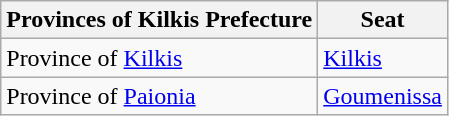<table class="wikitable">
<tr>
<th>Provinces of Kilkis Prefecture</th>
<th>Seat</th>
</tr>
<tr>
<td>Province of <a href='#'>Kilkis</a></td>
<td><a href='#'>Kilkis</a></td>
</tr>
<tr>
<td>Province of <a href='#'>Paionia</a></td>
<td><a href='#'>Goumenissa</a></td>
</tr>
</table>
